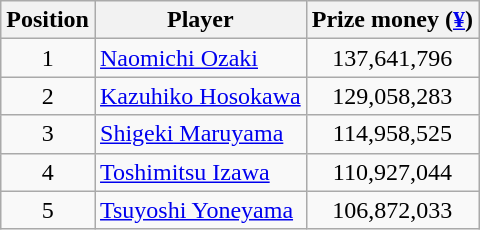<table class="wikitable">
<tr>
<th>Position</th>
<th>Player</th>
<th>Prize money (<a href='#'>¥</a>)</th>
</tr>
<tr>
<td align=center>1</td>
<td> <a href='#'>Naomichi Ozaki</a></td>
<td align=center>137,641,796</td>
</tr>
<tr>
<td align=center>2</td>
<td> <a href='#'>Kazuhiko Hosokawa</a></td>
<td align=center>129,058,283</td>
</tr>
<tr>
<td align=center>3</td>
<td> <a href='#'>Shigeki Maruyama</a></td>
<td align=center>114,958,525</td>
</tr>
<tr>
<td align=center>4</td>
<td> <a href='#'>Toshimitsu Izawa</a></td>
<td align=center>110,927,044</td>
</tr>
<tr>
<td align=center>5</td>
<td> <a href='#'>Tsuyoshi Yoneyama</a></td>
<td align=center>106,872,033</td>
</tr>
</table>
